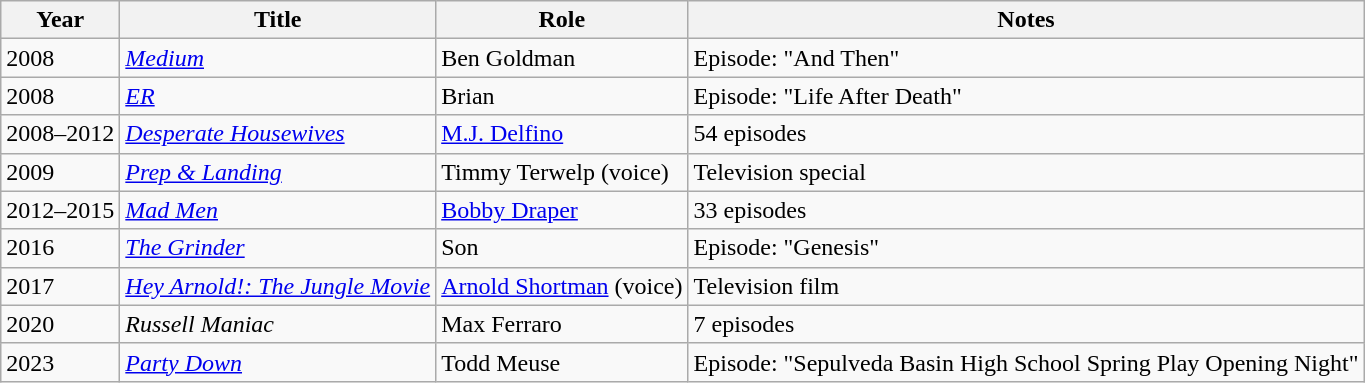<table class="wikitable sortable">
<tr>
<th>Year</th>
<th>Title</th>
<th>Role</th>
<th>Notes</th>
</tr>
<tr>
<td>2008</td>
<td><a href='#'><em>Medium</em></a></td>
<td>Ben Goldman</td>
<td>Episode: "And Then"</td>
</tr>
<tr>
<td>2008</td>
<td><a href='#'><em>ER</em></a></td>
<td>Brian</td>
<td>Episode: "Life After Death"</td>
</tr>
<tr>
<td>2008–2012</td>
<td><em><a href='#'>Desperate Housewives</a></em></td>
<td><a href='#'>M.J. Delfino</a></td>
<td>54 episodes</td>
</tr>
<tr>
<td>2009</td>
<td><em><a href='#'>Prep & Landing</a></em></td>
<td>Timmy Terwelp (voice)</td>
<td>Television special</td>
</tr>
<tr>
<td>2012–2015</td>
<td><em><a href='#'>Mad Men</a></em></td>
<td><a href='#'>Bobby Draper</a></td>
<td>33 episodes</td>
</tr>
<tr>
<td>2016</td>
<td><a href='#'><em>The Grinder</em></a></td>
<td>Son</td>
<td>Episode: "Genesis"</td>
</tr>
<tr>
<td>2017</td>
<td><em><a href='#'>Hey Arnold!: The Jungle Movie</a></em></td>
<td><a href='#'>Arnold Shortman</a> (voice)</td>
<td>Television film</td>
</tr>
<tr>
<td>2020</td>
<td><em>Russell Maniac</em></td>
<td>Max Ferraro</td>
<td>7 episodes</td>
</tr>
<tr>
<td>2023</td>
<td><em><a href='#'>Party Down</a></em></td>
<td>Todd Meuse</td>
<td>Episode: "Sepulveda Basin High School Spring Play Opening Night"</td>
</tr>
</table>
